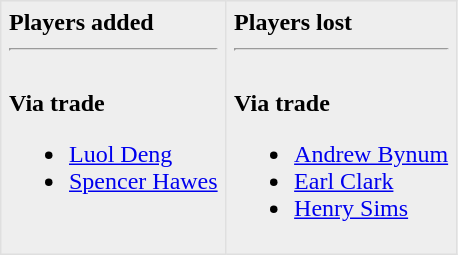<table border=1 style="border-collapse:collapse; background-color:#eeeeee" bordercolor="#DFDFDF" cellpadding="5">
<tr>
<td valign="top"><strong>Players added</strong> <hr><br><strong>Via trade</strong><ul><li><a href='#'>Luol Deng</a></li><li><a href='#'>Spencer Hawes</a></li></ul></td>
<td valign="top"><strong>Players lost</strong> <hr><br><strong>Via trade</strong><ul><li><a href='#'>Andrew Bynum</a></li><li><a href='#'>Earl Clark</a></li><li><a href='#'>Henry Sims</a></li></ul></td>
</tr>
</table>
